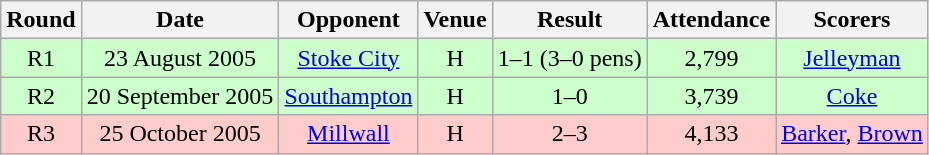<table class= "wikitable " style="font-size:100%; text-align:center">
<tr>
<th>Round</th>
<th>Date</th>
<th>Opponent</th>
<th>Venue</th>
<th>Result</th>
<th>Attendance</th>
<th>Scorers</th>
</tr>
<tr style="background: #CCFFCC;">
<td>R1</td>
<td>23 August 2005</td>
<td><a href='#'>Stoke City</a></td>
<td>H</td>
<td>1–1 (3–0 pens)</td>
<td>2,799</td>
<td><a href='#'>Jelleyman</a></td>
</tr>
<tr style="background: #CCFFCC;">
<td>R2</td>
<td>20 September 2005</td>
<td><a href='#'>Southampton</a></td>
<td>H</td>
<td>1–0</td>
<td>3,739</td>
<td><a href='#'>Coke</a></td>
</tr>
<tr style="background: #FFCCCC;">
<td>R3</td>
<td>25 October 2005</td>
<td><a href='#'>Millwall</a></td>
<td>H</td>
<td>2–3</td>
<td>4,133</td>
<td><a href='#'>Barker</a>, <a href='#'>Brown</a></td>
</tr>
</table>
